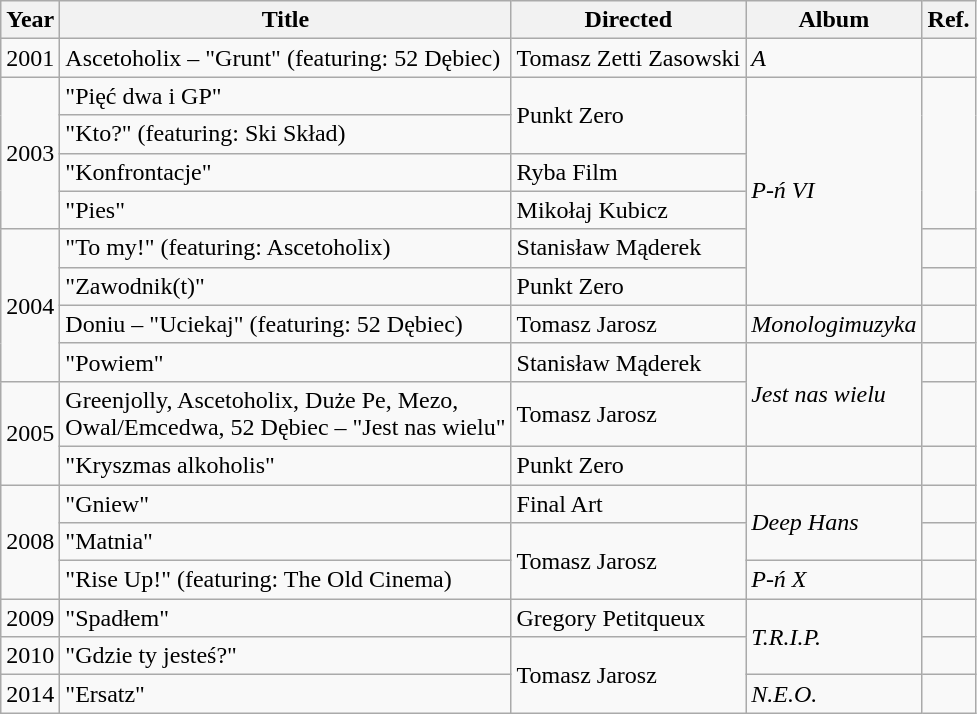<table class="wikitable" border="1">
<tr>
<th>Year</th>
<th>Title</th>
<th>Directed</th>
<th>Album</th>
<th>Ref.</th>
</tr>
<tr>
<td>2001</td>
<td>Ascetoholix – "Grunt" (featuring: 52 Dębiec)</td>
<td>Tomasz Zetti Zasowski</td>
<td><em>A</em></td>
<td></td>
</tr>
<tr>
<td rowspan=4>2003</td>
<td>"Pięć dwa i GP"</td>
<td rowspan=2>Punkt Zero</td>
<td rowspan=6><em>P-ń VI</em></td>
<td rowspan=4></td>
</tr>
<tr>
<td>"Kto?" (featuring: Ski Skład)</td>
</tr>
<tr>
<td>"Konfrontacje"</td>
<td>Ryba Film</td>
</tr>
<tr>
<td>"Pies"</td>
<td>Mikołaj Kubicz</td>
</tr>
<tr>
<td rowspan=4>2004</td>
<td>"To my!" (featuring: Ascetoholix)</td>
<td>Stanisław Mąderek</td>
<td></td>
</tr>
<tr>
<td>"Zawodnik(t)"</td>
<td>Punkt Zero</td>
<td></td>
</tr>
<tr>
<td>Doniu – "Uciekaj" (featuring: 52 Dębiec)</td>
<td>Tomasz Jarosz</td>
<td><em>Monologimuzyka</em></td>
<td></td>
</tr>
<tr>
<td>"Powiem"</td>
<td>Stanisław Mąderek</td>
<td rowspan=2><em>Jest nas wielu</em></td>
<td></td>
</tr>
<tr>
<td rowspan=2>2005</td>
<td>Greenjolly, Ascetoholix, Duże Pe, Mezo,<br>Owal/Emcedwa, 52 Dębiec – "Jest nas wielu"</td>
<td>Tomasz Jarosz</td>
<td></td>
</tr>
<tr>
<td>"Kryszmas alkoholis"</td>
<td>Punkt Zero</td>
<td></td>
<td></td>
</tr>
<tr>
<td rowspan=3>2008</td>
<td>"Gniew"</td>
<td>Final Art</td>
<td rowspan=2><em>Deep Hans</em></td>
<td></td>
</tr>
<tr>
<td>"Matnia"</td>
<td rowspan=2>Tomasz Jarosz</td>
<td></td>
</tr>
<tr>
<td>"Rise Up!" (featuring: The Old Cinema)</td>
<td><em>P-ń X</em></td>
<td></td>
</tr>
<tr>
<td>2009</td>
<td>"Spadłem"</td>
<td>Gregory Petitqueux</td>
<td rowspan=2><em>T.R.I.P.</em></td>
<td></td>
</tr>
<tr>
<td>2010</td>
<td>"Gdzie ty jesteś?"</td>
<td rowspan="2">Tomasz Jarosz</td>
<td></td>
</tr>
<tr>
<td>2014</td>
<td>"Ersatz"</td>
<td><em>N.E.O.</em></td>
<td></td>
</tr>
</table>
